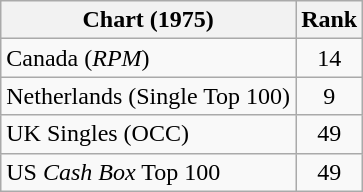<table class="wikitable sortable">
<tr>
<th align="left">Chart (1975)</th>
<th style="text-align:center;">Rank</th>
</tr>
<tr>
<td>Canada (<em>RPM</em>)</td>
<td style="text-align:center;">14</td>
</tr>
<tr>
<td>Netherlands (Single Top 100)</td>
<td align="center">9</td>
</tr>
<tr>
<td>UK Singles (OCC)</td>
<td style="text-align:center;">49</td>
</tr>
<tr>
<td>US <em>Cash Box</em> Top 100</td>
<td style="text-align:center;">49</td>
</tr>
</table>
